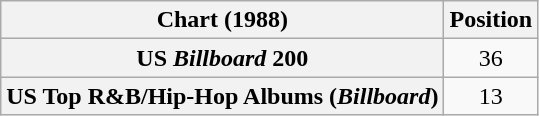<table class="wikitable sortable plainrowheaders" style="text-align:center">
<tr>
<th scope="col">Chart (1988)</th>
<th scope="col">Position</th>
</tr>
<tr>
<th scope="row">US <em>Billboard</em> 200</th>
<td>36</td>
</tr>
<tr>
<th scope="row">US Top R&B/Hip-Hop Albums (<em>Billboard</em>)</th>
<td>13</td>
</tr>
</table>
